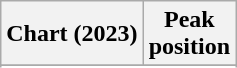<table class="wikitable sortable plainrowheaders" style="text-align:center">
<tr>
<th scope="col">Chart (2023)</th>
<th scope="col">Peak<br>position</th>
</tr>
<tr>
</tr>
<tr>
</tr>
<tr>
</tr>
<tr>
</tr>
</table>
